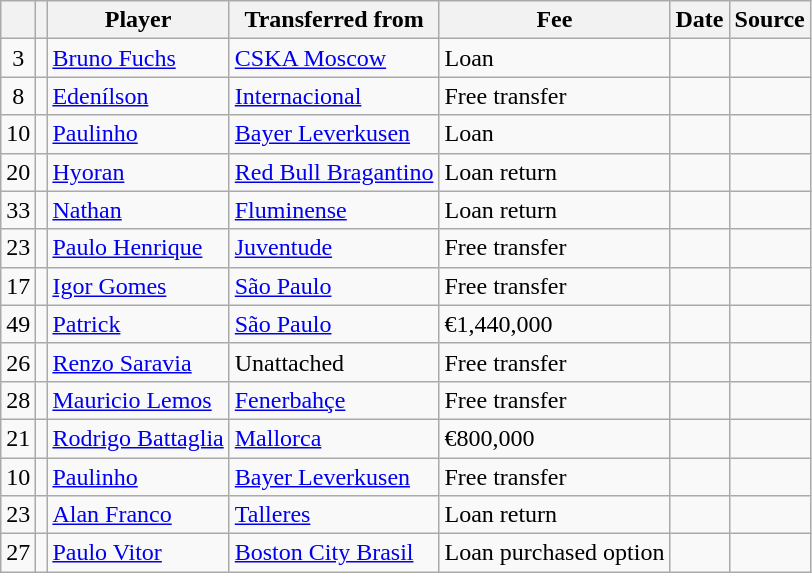<table class="wikitable plainrowheaders sortable">
<tr>
<th></th>
<th></th>
<th>Player</th>
<th>Transferred from</th>
<th>Fee</th>
<th>Date</th>
<th>Source</th>
</tr>
<tr>
<td align=center>3</td>
<td align=center></td>
<td> <a href='#'>Bruno Fuchs</a></td>
<td> <a href='#'>CSKA Moscow</a></td>
<td>Loan</td>
<td></td>
<td align=center></td>
</tr>
<tr>
<td align=center>8</td>
<td align=center></td>
<td> <a href='#'>Edenílson</a></td>
<td><a href='#'>Internacional</a></td>
<td>Free transfer</td>
<td></td>
<td align=center></td>
</tr>
<tr>
<td align=center>10</td>
<td align=center></td>
<td> <a href='#'>Paulinho</a></td>
<td> <a href='#'>Bayer Leverkusen</a></td>
<td>Loan</td>
<td></td>
<td align=center></td>
</tr>
<tr>
<td align=center>20</td>
<td align=center></td>
<td> <a href='#'>Hyoran</a></td>
<td><a href='#'>Red Bull Bragantino</a></td>
<td>Loan return</td>
<td></td>
<td align=center></td>
</tr>
<tr>
<td align=center>33</td>
<td align=center></td>
<td> <a href='#'>Nathan</a></td>
<td><a href='#'>Fluminense</a></td>
<td>Loan return</td>
<td></td>
<td align=center></td>
</tr>
<tr>
<td align=center>23</td>
<td align=center></td>
<td> <a href='#'>Paulo Henrique</a></td>
<td><a href='#'>Juventude</a></td>
<td>Free transfer</td>
<td></td>
<td align=center></td>
</tr>
<tr>
<td align=center>17</td>
<td align=center></td>
<td> <a href='#'>Igor Gomes</a></td>
<td><a href='#'>São Paulo</a></td>
<td>Free transfer</td>
<td></td>
<td align=center></td>
</tr>
<tr>
<td align=center>49</td>
<td align=center></td>
<td> <a href='#'>Patrick</a></td>
<td><a href='#'>São Paulo</a></td>
<td>€1,440,000</td>
<td></td>
<td align=center></td>
</tr>
<tr>
<td align=center>26</td>
<td align=center></td>
<td> <a href='#'>Renzo Saravia</a></td>
<td>Unattached</td>
<td>Free transfer</td>
<td></td>
<td align=center></td>
</tr>
<tr>
<td align=center>28</td>
<td align=center></td>
<td> <a href='#'>Mauricio Lemos</a></td>
<td> <a href='#'>Fenerbahçe</a></td>
<td>Free transfer</td>
<td></td>
<td align=center></td>
</tr>
<tr>
<td align=center>21</td>
<td align=center></td>
<td> <a href='#'>Rodrigo Battaglia</a></td>
<td> <a href='#'>Mallorca</a></td>
<td>€800,000</td>
<td></td>
<td align=center></td>
</tr>
<tr>
<td align=center>10</td>
<td align=center></td>
<td> <a href='#'>Paulinho</a></td>
<td> <a href='#'>Bayer Leverkusen</a></td>
<td>Free transfer</td>
<td></td>
<td align=center></td>
</tr>
<tr>
<td align=center>23</td>
<td align=center></td>
<td> <a href='#'>Alan Franco</a></td>
<td> <a href='#'>Talleres</a></td>
<td>Loan return</td>
<td></td>
<td align=center></td>
</tr>
<tr>
<td align=center>27</td>
<td align=center></td>
<td> <a href='#'>Paulo Vitor</a></td>
<td> <a href='#'>Boston City Brasil</a></td>
<td>Loan purchased option</td>
<td></td>
<td align=center></td>
</tr>
</table>
